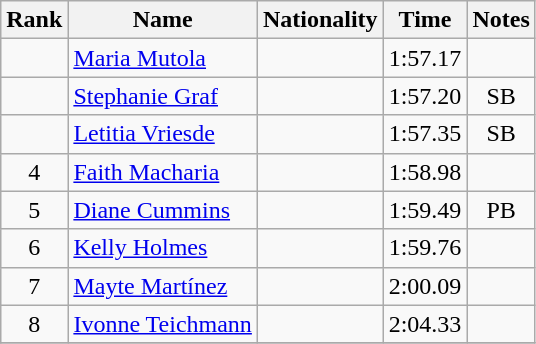<table class="wikitable sortable" style="text-align:center">
<tr>
<th>Rank</th>
<th>Name</th>
<th>Nationality</th>
<th>Time</th>
<th>Notes</th>
</tr>
<tr>
<td></td>
<td align=left><a href='#'>Maria Mutola</a></td>
<td align=left></td>
<td>1:57.17</td>
<td></td>
</tr>
<tr>
<td></td>
<td align=left><a href='#'>Stephanie Graf</a></td>
<td align=left></td>
<td>1:57.20</td>
<td>SB</td>
</tr>
<tr>
<td></td>
<td align=left><a href='#'>Letitia Vriesde</a></td>
<td align=left></td>
<td>1:57.35</td>
<td>SB</td>
</tr>
<tr>
<td>4</td>
<td align=left><a href='#'>Faith Macharia</a></td>
<td align=left></td>
<td>1:58.98</td>
<td></td>
</tr>
<tr>
<td>5</td>
<td align=left><a href='#'>Diane Cummins</a></td>
<td align=left></td>
<td>1:59.49</td>
<td>PB</td>
</tr>
<tr>
<td>6</td>
<td align=left><a href='#'>Kelly Holmes</a></td>
<td align=left></td>
<td>1:59.76</td>
<td></td>
</tr>
<tr>
<td>7</td>
<td align=left><a href='#'>Mayte Martínez</a></td>
<td align=left></td>
<td>2:00.09</td>
<td></td>
</tr>
<tr>
<td>8</td>
<td align=left><a href='#'>Ivonne Teichmann</a></td>
<td align=left></td>
<td>2:04.33</td>
<td></td>
</tr>
<tr>
</tr>
</table>
